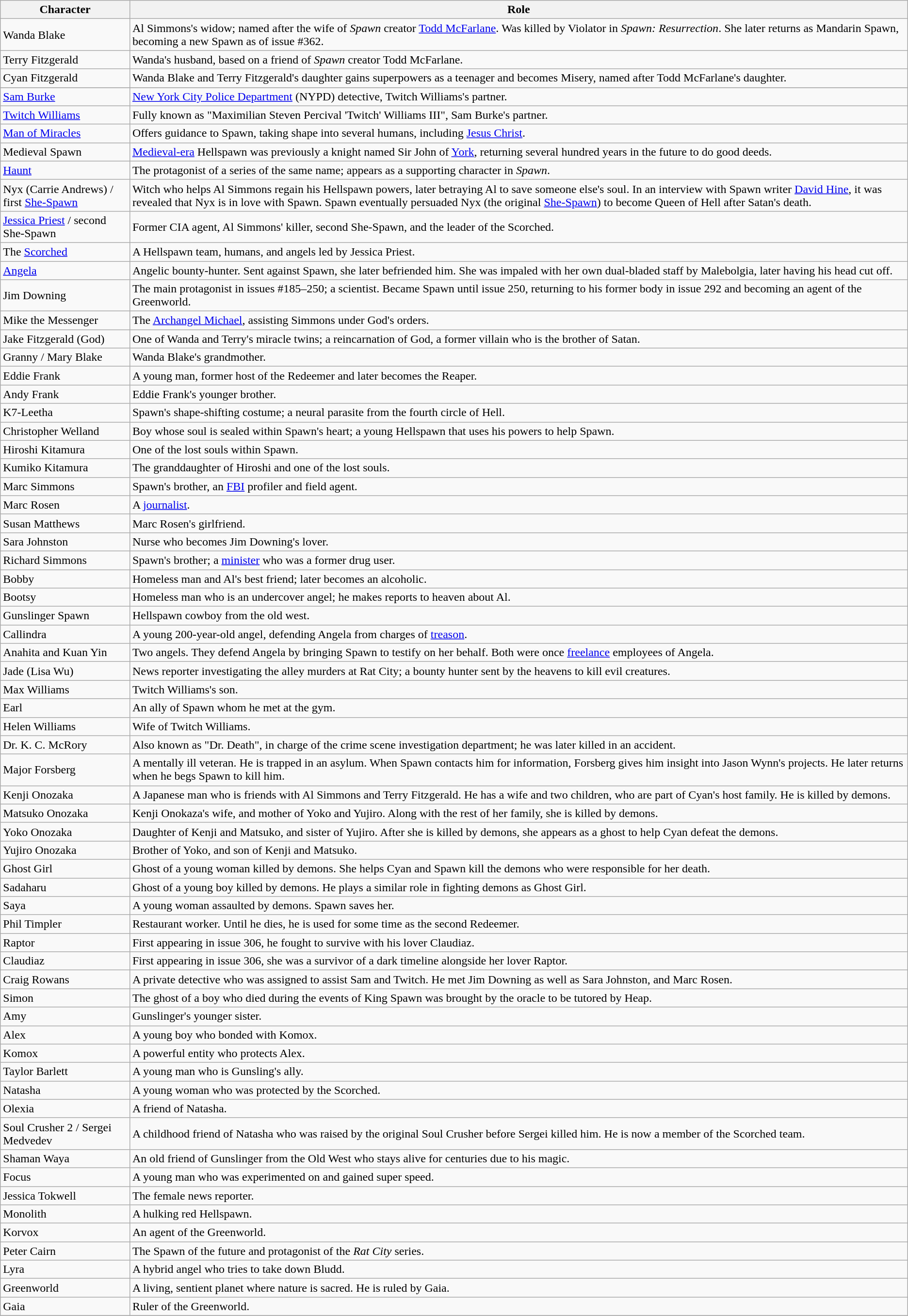<table class="wikitable sortable">
<tr>
<th>Character</th>
<th>Role</th>
</tr>
<tr>
<td>Wanda Blake</td>
<td>Al Simmons's widow; named after the wife of <em>Spawn</em> creator <a href='#'>Todd McFarlane</a>. Was killed by Violator in <em>Spawn: Resurrection</em>. She later returns as Mandarin Spawn, becoming a new Spawn as of issue #362.</td>
</tr>
<tr>
<td>Terry Fitzgerald</td>
<td>Wanda's husband, based on a friend of <em>Spawn</em> creator Todd McFarlane.</td>
</tr>
<tr>
<td>Cyan Fitzgerald</td>
<td>Wanda Blake and Terry Fitzgerald's daughter gains superpowers as a teenager and becomes Misery, named after Todd McFarlane's daughter.</td>
</tr>
<tr>
</tr>
<tr>
<td><a href='#'>Sam Burke</a></td>
<td><a href='#'>New York City Police Department</a> (NYPD) detective, Twitch Williams's partner.</td>
</tr>
<tr>
<td><a href='#'>Twitch Williams</a></td>
<td>Fully known as "Maximilian Steven Percival 'Twitch' Williams III", Sam Burke's partner.</td>
</tr>
<tr>
<td><a href='#'>Man of Miracles</a></td>
<td>Offers guidance to Spawn, taking shape into several humans, including <a href='#'>Jesus Christ</a>.</td>
</tr>
<tr>
<td>Medieval Spawn</td>
<td><a href='#'>Medieval-era</a> Hellspawn was previously a knight named Sir John of <a href='#'>York</a>, returning several hundred years in the future to do good deeds.</td>
</tr>
<tr>
<td><a href='#'>Haunt</a></td>
<td>The protagonist of a series of the same name; appears as a supporting character in <em>Spawn</em>.</td>
</tr>
<tr>
<td>Nyx (Carrie Andrews) / first <a href='#'>She-Spawn</a></td>
<td>Witch who helps Al Simmons regain his Hellspawn powers, later betraying Al to save someone else's soul. In an interview with Spawn writer <a href='#'>David Hine</a>, it was revealed that Nyx is in love with Spawn. Spawn eventually persuaded Nyx (the original <a href='#'>She-Spawn</a>) to become Queen of Hell after Satan's death.</td>
</tr>
<tr>
<td><a href='#'>Jessica Priest</a> / second She-Spawn</td>
<td>Former CIA agent, Al Simmons' killer, second She-Spawn, and the leader of the Scorched.</td>
</tr>
<tr>
<td>The <a href='#'>Scorched</a></td>
<td>A Hellspawn team, humans, and angels led by Jessica Priest.</td>
</tr>
<tr>
<td><a href='#'>Angela</a></td>
<td>Angelic bounty-hunter. Sent against Spawn, she later befriended him. She was impaled with her own dual-bladed staff by Malebolgia, later having his head cut off.</td>
</tr>
<tr>
<td>Jim Downing</td>
<td>The main protagonist in issues #185–250; a scientist. Became Spawn until issue 250, returning to his former body in issue 292 and becoming an agent of the Greenworld.</td>
</tr>
<tr>
<td>Mike the Messenger</td>
<td>The <a href='#'>Archangel Michael</a>, assisting Simmons under God's orders.</td>
</tr>
<tr>
<td>Jake Fitzgerald (God)</td>
<td>One of Wanda and Terry's miracle twins; a reincarnation of God, a former villain who is the brother of Satan.</td>
</tr>
<tr>
<td>Granny / Mary Blake</td>
<td>Wanda Blake's grandmother.</td>
</tr>
<tr>
<td>Eddie Frank</td>
<td>A young man, former host of the Redeemer and later becomes the Reaper.</td>
</tr>
<tr>
<td>Andy Frank</td>
<td>Eddie Frank's younger brother.</td>
</tr>
<tr>
<td>K7-Leetha</td>
<td>Spawn's shape-shifting costume; a neural parasite from the fourth circle of Hell.</td>
</tr>
<tr>
<td>Christopher Welland</td>
<td>Boy whose soul is sealed within Spawn's heart; a young Hellspawn that uses his powers to help Spawn.</td>
</tr>
<tr>
<td>Hiroshi Kitamura</td>
<td>One of the lost souls within Spawn.</td>
</tr>
<tr>
<td>Kumiko Kitamura</td>
<td>The granddaughter of Hiroshi and one of the lost souls.</td>
</tr>
<tr>
<td>Marc Simmons</td>
<td>Spawn's brother, an <a href='#'>FBI</a> profiler and field agent.</td>
</tr>
<tr>
<td>Marc Rosen</td>
<td>A <a href='#'>journalist</a>.</td>
</tr>
<tr>
<td>Susan Matthews</td>
<td>Marc Rosen's girlfriend.</td>
</tr>
<tr>
<td>Sara Johnston</td>
<td>Nurse who becomes Jim Downing's lover.</td>
</tr>
<tr>
<td>Richard Simmons</td>
<td>Spawn's brother; a <a href='#'>minister</a> who was a former drug user.</td>
</tr>
<tr>
<td>Bobby</td>
<td>Homeless man and Al's best friend; later becomes an alcoholic.</td>
</tr>
<tr>
<td>Bootsy</td>
<td>Homeless man who is an undercover angel; he makes reports to heaven about Al.</td>
</tr>
<tr>
<td>Gunslinger Spawn</td>
<td>Hellspawn cowboy from the old west.</td>
</tr>
<tr>
<td>Callindra</td>
<td>A young 200-year-old angel, defending Angela from charges of <a href='#'>treason</a>.</td>
</tr>
<tr>
<td>Anahita and Kuan Yin</td>
<td>Two angels. They defend Angela by bringing Spawn to testify on her behalf. Both were once <a href='#'>freelance</a> employees of Angela.</td>
</tr>
<tr>
<td>Jade (Lisa Wu)</td>
<td>News reporter investigating the alley murders at Rat City; a bounty hunter sent by the heavens to kill evil creatures.</td>
</tr>
<tr>
<td>Max Williams</td>
<td>Twitch Williams's son.</td>
</tr>
<tr>
<td>Earl</td>
<td>An ally of Spawn whom he met at the gym.</td>
</tr>
<tr>
<td>Helen Williams</td>
<td>Wife of Twitch Williams.</td>
</tr>
<tr>
<td>Dr. K. C. McRory</td>
<td>Also known as "Dr. Death", in charge of the crime scene investigation department; he was later killed in an accident.</td>
</tr>
<tr>
<td>Major Forsberg</td>
<td>A mentally ill veteran. He is trapped in an asylum. When Spawn contacts him for information, Forsberg gives him insight into Jason Wynn's projects. He later returns when he begs Spawn to kill him.</td>
</tr>
<tr>
<td>Kenji Onozaka</td>
<td>A Japanese man who is friends with Al Simmons and Terry Fitzgerald. He has a wife and two children, who are part of Cyan's host family. He is killed by demons.</td>
</tr>
<tr>
<td>Matsuko Onozaka</td>
<td>Kenji Onokaza's wife, and mother of Yoko and Yujiro. Along with the rest of her family, she is killed by demons.</td>
</tr>
<tr>
<td>Yoko Onozaka</td>
<td>Daughter of Kenji and Matsuko, and sister of Yujiro. After she is killed by demons, she appears as a ghost to help Cyan defeat the demons.</td>
</tr>
<tr>
<td>Yujiro Onozaka</td>
<td>Brother of Yoko, and son of Kenji and Matsuko.</td>
</tr>
<tr>
<td>Ghost Girl</td>
<td>Ghost of a young woman killed by demons. She helps Cyan and Spawn kill the demons who were responsible for her death.</td>
</tr>
<tr>
<td>Sadaharu</td>
<td>Ghost of a young boy killed by demons. He plays a similar role in fighting demons as Ghost Girl.</td>
</tr>
<tr>
<td>Saya</td>
<td>A young woman assaulted by demons. Spawn saves her.</td>
</tr>
<tr>
<td>Phil Timpler</td>
<td>Restaurant worker. Until he dies, he is used for some time as the second Redeemer.</td>
</tr>
<tr>
<td>Raptor</td>
<td>First appearing in issue 306, he fought to survive with his lover Claudiaz.</td>
</tr>
<tr>
<td>Claudiaz</td>
<td>First appearing in issue 306, she was a survivor of a dark timeline alongside her lover Raptor.</td>
</tr>
<tr>
<td>Craig Rowans</td>
<td>A private detective who was assigned to assist Sam and Twitch. He met Jim Downing as well as Sara Johnston, and Marc Rosen.</td>
</tr>
<tr>
<td>Simon</td>
<td>The ghost of a boy who died during the events of King Spawn was brought by the oracle to be tutored by Heap.</td>
</tr>
<tr>
<td>Amy</td>
<td>Gunslinger's younger sister.</td>
</tr>
<tr>
<td>Alex</td>
<td>A young boy who bonded with Komox.</td>
</tr>
<tr>
<td>Komox</td>
<td>A powerful entity who protects Alex.</td>
</tr>
<tr>
<td>Taylor Barlett</td>
<td>A young man who is Gunsling's ally.</td>
</tr>
<tr>
<td>Natasha</td>
<td>A young woman who was protected by the Scorched.</td>
</tr>
<tr>
<td>Olexia</td>
<td>A friend of Natasha.</td>
</tr>
<tr>
<td>Soul Crusher 2 / Sergei Medvedev</td>
<td>A childhood friend of Natasha who was raised by the original Soul Crusher before Sergei killed him. He is now a member of the Scorched team.</td>
</tr>
<tr>
<td>Shaman Waya</td>
<td>An old friend of Gunslinger from the Old West who stays alive for centuries due to his magic.</td>
</tr>
<tr>
<td>Focus</td>
<td>A young man who was experimented on and gained super speed.</td>
</tr>
<tr>
<td>Jessica Tokwell</td>
<td>The female news reporter.</td>
</tr>
<tr>
<td>Monolith</td>
<td>A hulking red Hellspawn.</td>
</tr>
<tr>
<td>Korvox</td>
<td>An agent of the Greenworld.</td>
</tr>
<tr>
<td>Peter Cairn</td>
<td>The Spawn of the future and protagonist of the <em>Rat City</em> series.</td>
</tr>
<tr>
<td>Lyra</td>
<td>A hybrid angel who tries to take down Bludd.</td>
</tr>
<tr>
<td>Greenworld</td>
<td>A living, sentient planet where nature is sacred. He is ruled by Gaia.</td>
</tr>
<tr>
<td>Gaia</td>
<td>Ruler of the Greenworld.</td>
</tr>
<tr>
</tr>
</table>
